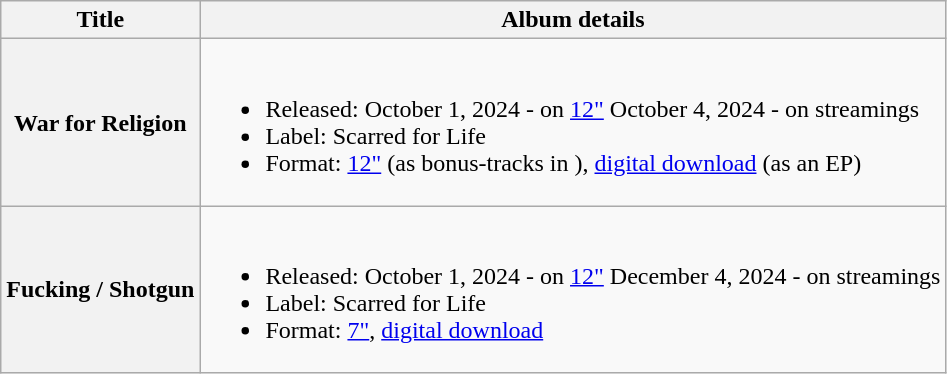<table class="wikitable plainrowheaders">
<tr>
<th>Title</th>
<th>Album details</th>
</tr>
<tr>
<th scope="row">War for Religion</th>
<td><br><ul><li>Released: October 1, 2024 - on <a href='#'>12"</a> October 4, 2024 - on streamings</li><li>Label: Scarred for Life</li><li>Format: <a href='#'>12"</a> (as bonus-tracks in ), <a href='#'>digital download</a> (as an EP)</li></ul></td>
</tr>
<tr>
<th scope="row">Fucking / Shotgun</th>
<td><br><ul><li>Released: October 1, 2024 - on <a href='#'>12"</a> December 4, 2024 - on streamings</li><li>Label: Scarred for Life</li><li>Format: <a href='#'>7"</a>, <a href='#'>digital download</a></li></ul></td>
</tr>
</table>
